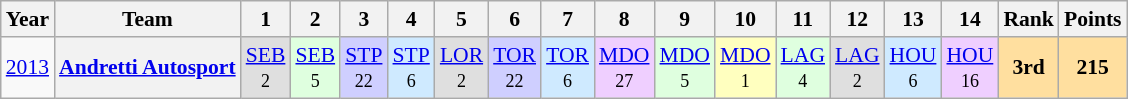<table class="wikitable" style="text-align:center; font-size:90%">
<tr>
<th>Year</th>
<th>Team</th>
<th>1</th>
<th>2</th>
<th>3</th>
<th>4</th>
<th>5</th>
<th>6</th>
<th>7</th>
<th>8</th>
<th>9</th>
<th>10</th>
<th>11</th>
<th>12</th>
<th>13</th>
<th>14</th>
<th>Rank</th>
<th>Points</th>
</tr>
<tr>
<td><a href='#'>2013</a></td>
<th><a href='#'>Andretti Autosport</a></th>
<td style="background:#DFDFDF;"><a href='#'>SEB</a><br><small>2</small></td>
<td style="background:#DFFFDF;"><a href='#'>SEB</a><br><small>5</small></td>
<td style="background:#CFCFFF;"><a href='#'>STP</a><br><small>22</small></td>
<td style="background:#CFEAFF;"><a href='#'>STP</a><br><small>6</small></td>
<td style="background:#DFDFDF;"><a href='#'>LOR</a><br><small>2</small></td>
<td style="background:#CFCFFF;"><a href='#'>TOR</a><br><small>22</small></td>
<td style="background:#CFEAFF;"><a href='#'>TOR</a><br><small>6</small></td>
<td style="background:#EFCFFF;"><a href='#'>MDO</a><br><small>27</small></td>
<td style="background:#DFFFDF;"><a href='#'>MDO</a><br><small>5</small></td>
<td style="background:#FFFFBF;"><a href='#'>MDO</a><br><small>1</small></td>
<td style="background:#DFFFDF;"><a href='#'>LAG</a><br><small>4</small></td>
<td style="background:#DFDFDF;"><a href='#'>LAG</a><br><small>2</small></td>
<td style="background:#CFEAFF;"><a href='#'>HOU</a><br><small>6</small></td>
<td style="background:#EFCFFF;"><a href='#'>HOU</a><br><small>16</small></td>
<td style="background:#FFDF9F;"><strong>3rd</strong></td>
<td style="background:#FFDF9F;"><strong>215</strong></td>
</tr>
</table>
